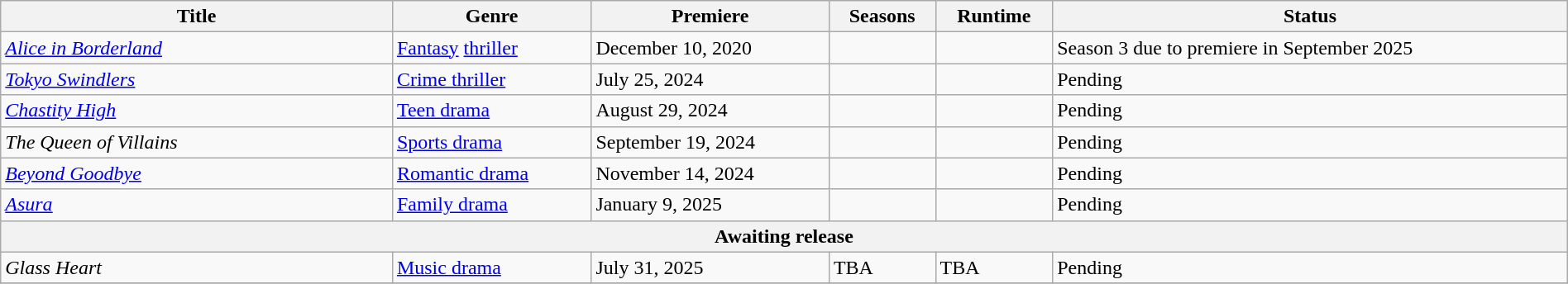<table class="wikitable sortable" style="width:100%">
<tr>
<th scope="col" style="width:25%;">Title</th>
<th>Genre</th>
<th>Premiere</th>
<th>Seasons</th>
<th>Runtime</th>
<th>Status</th>
</tr>
<tr>
<td><em><a href='#'>Alice in Borderland</a></em></td>
<td><a href='#'>Fantasy</a> <a href='#'>thriller</a></td>
<td>December 10, 2020</td>
<td></td>
<td></td>
<td>Season 3 due to premiere in September 2025</td>
</tr>
<tr>
<td><em><a href='#'>Tokyo Swindlers</a></em></td>
<td><a href='#'>Crime thriller</a></td>
<td>July 25, 2024</td>
<td></td>
<td></td>
<td>Pending</td>
</tr>
<tr>
<td><em><a href='#'>Chastity High</a></em></td>
<td><a href='#'>Teen drama</a></td>
<td>August 29, 2024</td>
<td></td>
<td></td>
<td>Pending</td>
</tr>
<tr>
<td><em>The Queen of Villains</em></td>
<td><a href='#'>Sports drama</a></td>
<td>September 19, 2024</td>
<td></td>
<td></td>
<td>Pending</td>
</tr>
<tr>
<td><em><a href='#'>Beyond Goodbye</a></em></td>
<td><a href='#'>Romantic drama</a></td>
<td>November 14, 2024</td>
<td></td>
<td></td>
<td>Pending</td>
</tr>
<tr>
<td><em><a href='#'>Asura</a></em></td>
<td><a href='#'>Family drama</a></td>
<td>January 9, 2025</td>
<td></td>
<td></td>
<td>Pending</td>
</tr>
<tr>
<th data-sort-value="zzz" colspan="6">Awaiting release</th>
</tr>
<tr>
<td><em>Glass Heart</em></td>
<td><a href='#'>Music drama</a></td>
<td>July 31, 2025</td>
<td>TBA</td>
<td>TBA</td>
<td>Pending</td>
</tr>
<tr>
</tr>
</table>
